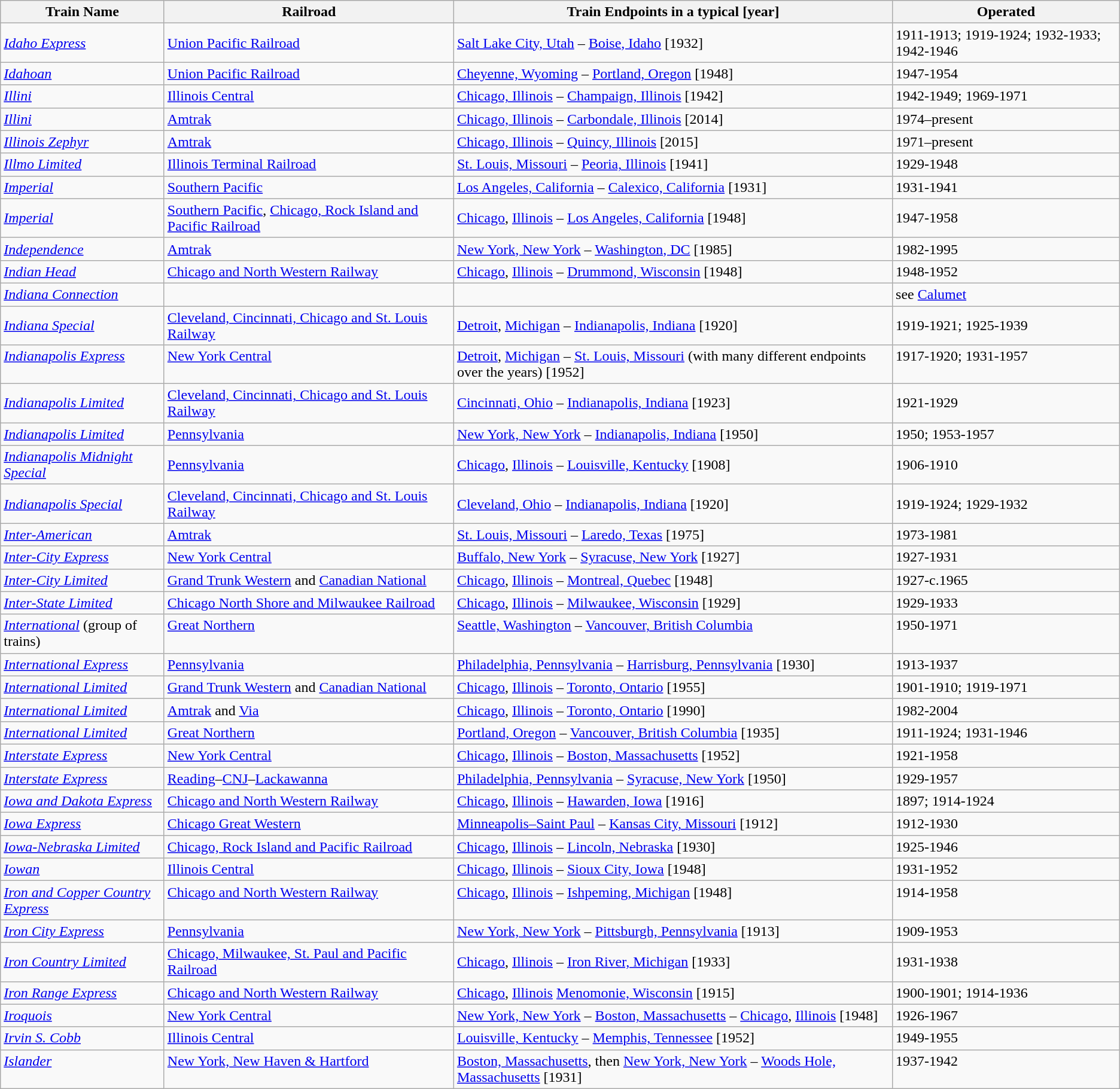<table class="wikitable">
<tr valign="top"valign="top">
<th width="175px">Train Name</th>
<th>Railroad</th>
<th>Train Endpoints in a typical [year]</th>
<th>Operated</th>
</tr>
<tr>
<td><em><a href='#'>Idaho Express</a></em></td>
<td><a href='#'>Union Pacific Railroad</a></td>
<td><a href='#'>Salt Lake City, Utah</a> – <a href='#'>Boise, Idaho</a> [1932]</td>
<td>1911-1913; 1919-1924; 1932-1933; 1942-1946</td>
</tr>
<tr>
<td><a href='#'><em>Idahoan</em></a></td>
<td><a href='#'>Union Pacific Railroad</a></td>
<td><a href='#'>Cheyenne, Wyoming</a> – <a href='#'>Portland, Oregon</a> [1948]</td>
<td>1947-1954</td>
</tr>
<tr valign="top">
<td><em><a href='#'>Illini</a></em></td>
<td><a href='#'>Illinois Central</a></td>
<td><a href='#'>Chicago, Illinois</a> – <a href='#'>Champaign, Illinois</a> [1942]</td>
<td>1942-1949; 1969-1971</td>
</tr>
<tr valign="top">
<td><a href='#'><em>Illini</em></a></td>
<td><a href='#'>Amtrak</a></td>
<td><a href='#'>Chicago, Illinois</a> – <a href='#'>Carbondale, Illinois</a> [2014]</td>
<td>1974–present</td>
</tr>
<tr valign="top">
<td><em><a href='#'>Illinois Zephyr</a></em></td>
<td><a href='#'>Amtrak</a></td>
<td><a href='#'>Chicago, Illinois</a> – <a href='#'>Quincy, Illinois</a> [2015]</td>
<td>1971–present</td>
</tr>
<tr>
<td><em><a href='#'>Illmo Limited</a></em></td>
<td><a href='#'>Illinois Terminal Railroad</a></td>
<td><a href='#'>St. Louis, Missouri</a> – <a href='#'>Peoria, Illinois</a> [1941]</td>
<td>1929-1948</td>
</tr>
<tr>
<td><a href='#'><em>Imperial</em></a></td>
<td><a href='#'>Southern Pacific</a></td>
<td><a href='#'>Los Angeles, California</a> – <a href='#'>Calexico, California</a> [1931]</td>
<td>1931-1941</td>
</tr>
<tr>
<td><a href='#'><em>Imperial</em></a></td>
<td><a href='#'>Southern Pacific</a>, <a href='#'>Chicago, Rock Island and Pacific Railroad</a></td>
<td><a href='#'>Chicago</a>, <a href='#'>Illinois</a> – <a href='#'>Los Angeles, California</a> [1948]</td>
<td>1947-1958</td>
</tr>
<tr>
<td><a href='#'><em>Independence</em></a></td>
<td><a href='#'>Amtrak</a></td>
<td><a href='#'>New York, New York</a> – <a href='#'>Washington, DC</a> [1985]</td>
<td>1982-1995</td>
</tr>
<tr>
<td><a href='#'><em>Indian Head</em></a></td>
<td><a href='#'>Chicago and North Western Railway</a></td>
<td><a href='#'>Chicago</a>, <a href='#'>Illinois</a> – <a href='#'>Drummond, Wisconsin</a> [1948]</td>
<td>1948-1952</td>
</tr>
<tr>
<td><em><a href='#'>Indiana Connection</a></em></td>
<td></td>
<td></td>
<td>see <a href='#'>Calumet</a></td>
</tr>
<tr>
<td><a href='#'><em>Indiana Special</em></a></td>
<td><a href='#'>Cleveland, Cincinnati, Chicago and St. Louis Railway</a></td>
<td><a href='#'>Detroit</a>, <a href='#'>Michigan</a> – <a href='#'>Indianapolis, Indiana</a> [1920]</td>
<td>1919-1921; 1925-1939</td>
</tr>
<tr valign="top">
<td><em><a href='#'>Indianapolis Express</a></em></td>
<td><a href='#'>New York Central</a></td>
<td><a href='#'>Detroit</a>, <a href='#'>Michigan</a> – <a href='#'>St. Louis, Missouri</a> (with many different endpoints over the years) [1952]</td>
<td>1917-1920; 1931-1957</td>
</tr>
<tr>
<td><em><a href='#'>Indianapolis Limited</a></em></td>
<td><a href='#'>Cleveland, Cincinnati, Chicago and St. Louis Railway</a></td>
<td><a href='#'>Cincinnati, Ohio</a> – <a href='#'>Indianapolis, Indiana</a> [1923]</td>
<td>1921-1929</td>
</tr>
<tr>
<td><em><a href='#'>Indianapolis Limited</a></em></td>
<td><a href='#'>Pennsylvania</a></td>
<td><a href='#'>New York, New York</a> – <a href='#'>Indianapolis, Indiana</a> [1950]</td>
<td>1950; 1953-1957</td>
</tr>
<tr>
<td><em><a href='#'>Indianapolis Midnight Special</a></em></td>
<td><a href='#'>Pennsylvania</a></td>
<td><a href='#'>Chicago</a>, <a href='#'>Illinois</a> – <a href='#'>Louisville, Kentucky</a> [1908]</td>
<td>1906-1910</td>
</tr>
<tr>
<td><em><a href='#'>Indianapolis Special</a></em></td>
<td><a href='#'>Cleveland, Cincinnati, Chicago and St. Louis Railway</a></td>
<td><a href='#'>Cleveland, Ohio</a> – <a href='#'>Indianapolis, Indiana</a> [1920]</td>
<td>1919-1924; 1929-1932</td>
</tr>
<tr valign="top">
<td><em><a href='#'>Inter-American</a></em></td>
<td><a href='#'>Amtrak</a></td>
<td><a href='#'>St. Louis, Missouri</a> – <a href='#'>Laredo, Texas</a> [1975]</td>
<td>1973-1981</td>
</tr>
<tr>
<td><a href='#'><em>Inter-City Express</em></a></td>
<td><a href='#'>New York Central</a></td>
<td><a href='#'>Buffalo, New York</a> – <a href='#'>Syracuse, New York</a> [1927]</td>
<td>1927-1931</td>
</tr>
<tr valign="top">
<td><em><a href='#'>Inter-City Limited</a></em></td>
<td><a href='#'>Grand Trunk Western</a> and <a href='#'>Canadian National</a></td>
<td><a href='#'>Chicago</a>, <a href='#'>Illinois</a> – <a href='#'>Montreal, Quebec</a> [1948]</td>
<td>1927-c.1965</td>
</tr>
<tr>
<td><em><a href='#'>Inter-State Limited</a></em></td>
<td><a href='#'>Chicago North Shore and Milwaukee Railroad</a></td>
<td><a href='#'>Chicago</a>, <a href='#'>Illinois</a> – <a href='#'>Milwaukee, Wisconsin</a> [1929]</td>
<td>1929-1933</td>
</tr>
<tr valign="top">
<td><em><a href='#'>International</a></em> (group of trains)</td>
<td><a href='#'>Great Northern</a></td>
<td><a href='#'>Seattle, Washington</a> – <a href='#'>Vancouver, British Columbia</a></td>
<td>1950-1971</td>
</tr>
<tr>
<td><a href='#'><em>International Express</em></a></td>
<td><a href='#'>Pennsylvania</a></td>
<td><a href='#'>Philadelphia, Pennsylvania</a> – <a href='#'>Harrisburg, Pennsylvania</a> [1930]</td>
<td>1913-1937</td>
</tr>
<tr valign="top">
<td><em><a href='#'>International Limited</a></em></td>
<td><a href='#'>Grand Trunk Western</a> and <a href='#'>Canadian National</a></td>
<td><a href='#'>Chicago</a>, <a href='#'>Illinois</a> – <a href='#'>Toronto, Ontario</a> [1955]</td>
<td>1901-1910; 1919-1971</td>
</tr>
<tr valign="top">
<td><em><a href='#'>International Limited</a></em></td>
<td><a href='#'>Amtrak</a> and <a href='#'>Via</a></td>
<td><a href='#'>Chicago</a>, <a href='#'>Illinois</a> – <a href='#'>Toronto, Ontario</a> [1990]</td>
<td>1982-2004</td>
</tr>
<tr>
<td><a href='#'><em>International Limited</em></a></td>
<td><a href='#'>Great Northern</a></td>
<td><a href='#'>Portland, Oregon</a> – <a href='#'>Vancouver, British Columbia</a> [1935]</td>
<td>1911-1924; 1931-1946</td>
</tr>
<tr valign="top">
<td><em><a href='#'>Interstate Express</a></em></td>
<td><a href='#'>New York Central</a></td>
<td><a href='#'>Chicago</a>, <a href='#'>Illinois</a> – <a href='#'>Boston, Massachusetts</a> [1952]</td>
<td>1921-1958</td>
</tr>
<tr valign="top">
<td><em><a href='#'>Interstate Express</a></em></td>
<td><a href='#'>Reading</a>–<a href='#'>CNJ</a>–<a href='#'>Lackawanna</a></td>
<td><a href='#'>Philadelphia, Pennsylvania</a> – <a href='#'>Syracuse, New York</a> [1950]</td>
<td>1929-1957</td>
</tr>
<tr>
<td><em><a href='#'>Iowa and Dakota Express</a></em></td>
<td><a href='#'>Chicago and North Western Railway</a></td>
<td><a href='#'>Chicago</a>, <a href='#'>Illinois</a> – <a href='#'>Hawarden, Iowa</a> [1916]</td>
<td>1897; 1914-1924</td>
</tr>
<tr>
<td><em><a href='#'>Iowa Express</a></em></td>
<td><a href='#'>Chicago Great Western</a></td>
<td><a href='#'>Minneapolis–Saint Paul</a> – <a href='#'>Kansas City, Missouri</a> [1912]</td>
<td>1912-1930</td>
</tr>
<tr>
<td><em><a href='#'>Iowa-Nebraska Limited</a></em></td>
<td><a href='#'>Chicago, Rock Island and Pacific Railroad</a></td>
<td><a href='#'>Chicago</a>, <a href='#'>Illinois</a> – <a href='#'>Lincoln, Nebraska</a> [1930]</td>
<td>1925-1946</td>
</tr>
<tr valign="top">
<td><em><a href='#'>Iowan</a></em></td>
<td><a href='#'>Illinois Central</a></td>
<td><a href='#'>Chicago</a>, <a href='#'>Illinois</a> – <a href='#'>Sioux City, Iowa</a> [1948]</td>
<td>1931-1952</td>
</tr>
<tr valign="top">
<td><em><a href='#'>Iron and Copper Country Express</a></em></td>
<td><a href='#'>Chicago and North Western Railway</a></td>
<td><a href='#'>Chicago</a>, <a href='#'>Illinois</a> – <a href='#'>Ishpeming, Michigan</a> [1948]</td>
<td>1914-1958</td>
</tr>
<tr>
<td><em><a href='#'>Iron City Express</a></em></td>
<td><a href='#'>Pennsylvania</a></td>
<td><a href='#'>New York, New York</a> – <a href='#'>Pittsburgh, Pennsylvania</a> [1913]</td>
<td>1909-1953</td>
</tr>
<tr>
<td><em><a href='#'>Iron Country Limited</a></em></td>
<td><a href='#'>Chicago, Milwaukee, St. Paul and Pacific Railroad</a></td>
<td><a href='#'>Chicago</a>, <a href='#'>Illinois</a> – <a href='#'>Iron River, Michigan</a> [1933]</td>
<td>1931-1938</td>
</tr>
<tr>
<td><em><a href='#'>Iron Range Express</a></em></td>
<td><a href='#'>Chicago and North Western Railway</a></td>
<td><a href='#'>Chicago</a>, <a href='#'>Illinois</a> <a href='#'>Menomonie, Wisconsin</a> [1915]</td>
<td>1900-1901; 1914-1936</td>
</tr>
<tr valign="top">
<td><em><a href='#'>Iroquois</a></em></td>
<td><a href='#'>New York Central</a></td>
<td><a href='#'>New York, New York</a> – <a href='#'>Boston, Massachusetts</a> – <a href='#'>Chicago</a>, <a href='#'>Illinois</a> [1948]</td>
<td>1926-1967</td>
</tr>
<tr valign="top">
<td><em><a href='#'>Irvin S. Cobb</a></em></td>
<td><a href='#'>Illinois Central</a></td>
<td><a href='#'>Louisville, Kentucky</a> – <a href='#'>Memphis, Tennessee</a> [1952]</td>
<td>1949-1955</td>
</tr>
<tr valign="top">
<td><em><a href='#'>Islander</a></em></td>
<td><a href='#'>New York, New Haven & Hartford</a></td>
<td><a href='#'>Boston, Massachusetts</a>, then <a href='#'>New York, New York</a> – <a href='#'>Woods Hole, Massachusetts</a> [1931]</td>
<td>1937-1942</td>
</tr>
</table>
